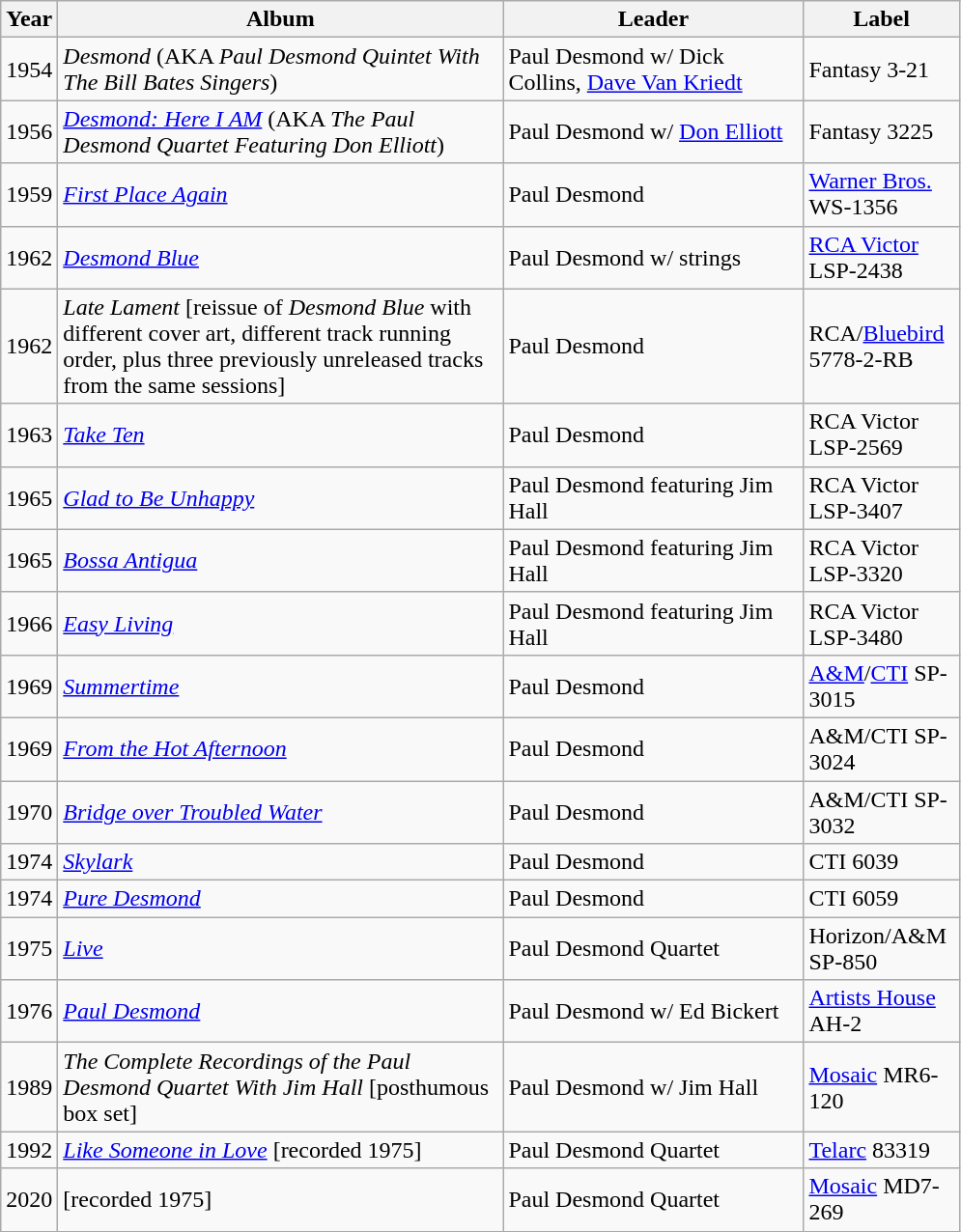<table class="wikitable sortable">
<tr>
<th style="vertical-align:bottom; text-align:center; width:20px;">Year</th>
<th valign="bottom" style="text-align:center; width:300px;">Album</th>
<th style="vertical-align:bottom; text-align:center; width:200px;">Leader</th>
<th style="vertical-align:bottom; text-align:center; width:100px;">Label</th>
</tr>
<tr>
<td>1954</td>
<td><em>Desmond</em> (AKA <em>Paul Desmond Quintet With The Bill Bates Singers</em>)</td>
<td>Paul Desmond w/ Dick Collins, <a href='#'>Dave Van Kriedt</a></td>
<td>Fantasy 3-21</td>
</tr>
<tr>
<td>1956</td>
<td><em><a href='#'>Desmond: Here I AM</a></em> (AKA <em>The Paul Desmond Quartet Featuring Don Elliott</em>)</td>
<td>Paul Desmond w/ <a href='#'>Don Elliott</a></td>
<td>Fantasy 3225</td>
</tr>
<tr>
<td>1959</td>
<td><em><a href='#'>First Place Again</a></em></td>
<td>Paul Desmond</td>
<td><a href='#'>Warner Bros.</a> WS-1356</td>
</tr>
<tr>
<td>1962</td>
<td><em><a href='#'>Desmond Blue</a></em></td>
<td>Paul Desmond w/ strings</td>
<td><a href='#'>RCA Victor</a> LSP-2438</td>
</tr>
<tr>
<td>1962</td>
<td><em>Late Lament</em> [reissue of <em>Desmond Blue</em> with different cover art, different track running order, plus three previously unreleased tracks from the same sessions]</td>
<td>Paul Desmond</td>
<td>RCA/<a href='#'>Bluebird</a> 5778-2-RB</td>
</tr>
<tr>
<td>1963</td>
<td><em><a href='#'>Take Ten</a></em></td>
<td>Paul Desmond</td>
<td>RCA Victor LSP-2569</td>
</tr>
<tr>
<td>1965</td>
<td><em><a href='#'>Glad to Be Unhappy</a></em></td>
<td>Paul Desmond featuring Jim Hall</td>
<td>RCA Victor LSP-3407</td>
</tr>
<tr>
<td>1965</td>
<td><em><a href='#'>Bossa Antigua</a></em></td>
<td>Paul Desmond featuring Jim Hall</td>
<td>RCA Victor LSP-3320</td>
</tr>
<tr>
<td>1966</td>
<td><em><a href='#'>Easy Living</a></em></td>
<td>Paul Desmond featuring Jim Hall</td>
<td>RCA Victor LSP-3480</td>
</tr>
<tr>
<td>1969</td>
<td><em><a href='#'>Summertime</a></em></td>
<td>Paul Desmond</td>
<td><a href='#'>A&M</a>/<a href='#'>CTI</a> SP-3015</td>
</tr>
<tr>
<td>1969</td>
<td><em><a href='#'>From the Hot Afternoon</a></em></td>
<td>Paul Desmond</td>
<td>A&M/CTI SP-3024</td>
</tr>
<tr>
<td>1970</td>
<td><em><a href='#'>Bridge over Troubled Water</a></em></td>
<td>Paul Desmond</td>
<td>A&M/CTI SP-3032</td>
</tr>
<tr>
<td>1974</td>
<td><em><a href='#'>Skylark</a></em></td>
<td>Paul Desmond</td>
<td>CTI 6039</td>
</tr>
<tr>
<td>1974</td>
<td><em><a href='#'>Pure Desmond</a></em></td>
<td>Paul Desmond</td>
<td>CTI 6059</td>
</tr>
<tr>
<td>1975</td>
<td><em><a href='#'>Live</a></em></td>
<td>Paul Desmond Quartet</td>
<td>Horizon/A&M SP-850</td>
</tr>
<tr>
<td>1976</td>
<td><em><a href='#'>Paul Desmond</a></em></td>
<td>Paul Desmond w/ Ed Bickert</td>
<td><a href='#'>Artists House</a> AH-2</td>
</tr>
<tr>
<td>1989</td>
<td><em>The Complete Recordings of the Paul Desmond Quartet With Jim Hall</em> [posthumous box set]</td>
<td>Paul Desmond w/ Jim Hall</td>
<td><a href='#'>Mosaic</a> MR6-120</td>
</tr>
<tr>
<td>1992</td>
<td><em><a href='#'>Like Someone in Love</a></em> [recorded 1975]</td>
<td>Paul Desmond Quartet</td>
<td><a href='#'>Telarc</a> 83319</td>
</tr>
<tr>
<td>2020</td>
<td><em></em> [recorded 1975]</td>
<td>Paul Desmond Quartet</td>
<td><a href='#'>Mosaic</a>  MD7-269</td>
</tr>
</table>
